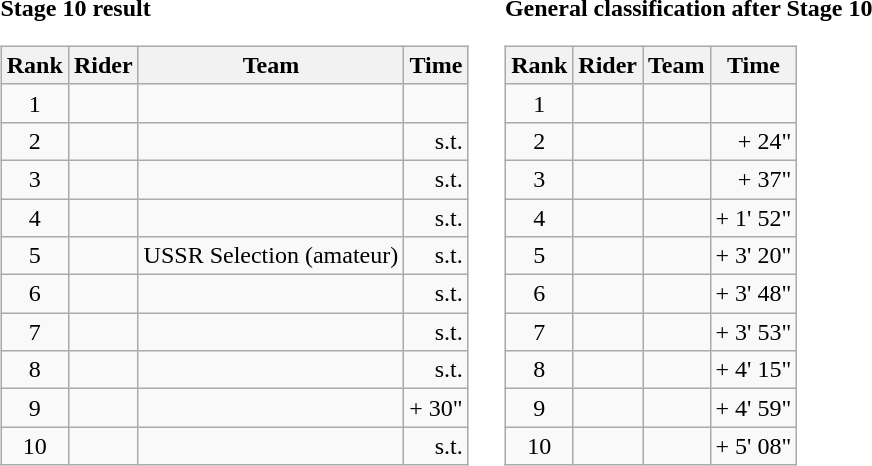<table>
<tr>
<td><strong>Stage 10 result</strong><br><table class="wikitable">
<tr>
<th scope="col">Rank</th>
<th scope="col">Rider</th>
<th scope="col">Team</th>
<th scope="col">Time</th>
</tr>
<tr>
<td style="text-align:center;">1</td>
<td></td>
<td></td>
<td style="text-align:right;"></td>
</tr>
<tr>
<td style="text-align:center;">2</td>
<td></td>
<td></td>
<td style="text-align:right;">s.t.</td>
</tr>
<tr>
<td style="text-align:center;">3</td>
<td></td>
<td></td>
<td style="text-align:right;">s.t.</td>
</tr>
<tr>
<td style="text-align:center;">4</td>
<td></td>
<td></td>
<td style="text-align:right;">s.t.</td>
</tr>
<tr>
<td style="text-align:center;">5</td>
<td></td>
<td>USSR Selection (amateur)</td>
<td style="text-align:right;">s.t.</td>
</tr>
<tr>
<td style="text-align:center;">6</td>
<td></td>
<td></td>
<td style="text-align:right;">s.t.</td>
</tr>
<tr>
<td style="text-align:center;">7</td>
<td></td>
<td></td>
<td style="text-align:right;">s.t.</td>
</tr>
<tr>
<td style="text-align:center;">8</td>
<td></td>
<td></td>
<td style="text-align:right;">s.t.</td>
</tr>
<tr>
<td style="text-align:center;">9</td>
<td></td>
<td></td>
<td style="text-align:right;">+ 30"</td>
</tr>
<tr>
<td style="text-align:center;">10</td>
<td></td>
<td></td>
<td style="text-align:right;">s.t.</td>
</tr>
</table>
</td>
<td></td>
<td><strong>General classification after Stage 10</strong><br><table class="wikitable">
<tr>
<th scope="col">Rank</th>
<th scope="col">Rider</th>
<th scope="col">Team</th>
<th scope="col">Time</th>
</tr>
<tr>
<td style="text-align:center;">1</td>
<td></td>
<td></td>
<td style="text-align:right;"></td>
</tr>
<tr>
<td style="text-align:center;">2</td>
<td></td>
<td></td>
<td style="text-align:right;">+ 24"</td>
</tr>
<tr>
<td style="text-align:center;">3</td>
<td></td>
<td></td>
<td style="text-align:right;">+ 37"</td>
</tr>
<tr>
<td style="text-align:center;">4</td>
<td></td>
<td></td>
<td style="text-align:right;">+ 1' 52"</td>
</tr>
<tr>
<td style="text-align:center;">5</td>
<td></td>
<td></td>
<td style="text-align:right;">+ 3' 20"</td>
</tr>
<tr>
<td style="text-align:center;">6</td>
<td></td>
<td></td>
<td style="text-align:right;">+ 3' 48"</td>
</tr>
<tr>
<td style="text-align:center;">7</td>
<td></td>
<td></td>
<td style="text-align:right;">+ 3' 53"</td>
</tr>
<tr>
<td style="text-align:center;">8</td>
<td></td>
<td></td>
<td style="text-align:right;">+ 4' 15"</td>
</tr>
<tr>
<td style="text-align:center;">9</td>
<td></td>
<td></td>
<td style="text-align:right;">+ 4' 59"</td>
</tr>
<tr>
<td style="text-align:center;">10</td>
<td></td>
<td></td>
<td style="text-align:right;">+ 5' 08"</td>
</tr>
</table>
</td>
</tr>
</table>
